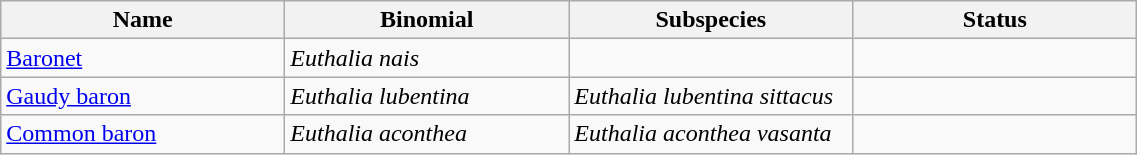<table width=60% class="wikitable">
<tr>
<th width=20%>Name</th>
<th width=20%>Binomial</th>
<th width=20%>Subspecies</th>
<th width=20%>Status</th>
</tr>
<tr>
<td><a href='#'>Baronet</a><br>

</td>
<td><em>Euthalia nais</em></td>
<td></td>
<td></td>
</tr>
<tr>
<td><a href='#'>Gaudy baron</a><br>
</td>
<td><em>Euthalia lubentina</em></td>
<td><em>Euthalia lubentina sittacus</em></td>
<td></td>
</tr>
<tr>
<td><a href='#'>Common baron</a><br>

</td>
<td><em>Euthalia aconthea</em></td>
<td><em>Euthalia aconthea vasanta</em></td>
<td></td>
</tr>
</table>
